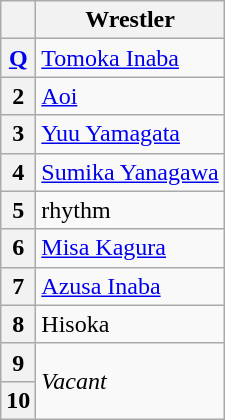<table class="wikitable">
<tr>
<th></th>
<th>Wrestler</th>
</tr>
<tr>
<th><a href='#'>Q</a></th>
<td><a href='#'>Tomoka Inaba</a></td>
</tr>
<tr>
<th>2</th>
<td><a href='#'>Aoi</a></td>
</tr>
<tr>
<th>3</th>
<td><a href='#'>Yuu Yamagata</a></td>
</tr>
<tr>
<th>4</th>
<td><a href='#'>Sumika Yanagawa</a></td>
</tr>
<tr>
<th>5</th>
<td>rhythm</td>
</tr>
<tr>
<th>6</th>
<td><a href='#'>Misa Kagura</a></td>
</tr>
<tr>
<th>7</th>
<td><a href='#'>Azusa Inaba</a></td>
</tr>
<tr>
<th>8</th>
<td>Hisoka</td>
</tr>
<tr>
<th>9</th>
<td rowspan=2><em>Vacant</em></td>
</tr>
<tr>
<th>10</th>
</tr>
</table>
